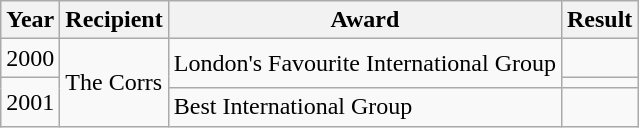<table class="wikitable">
<tr>
<th>Year</th>
<th>Recipient</th>
<th>Award</th>
<th>Result</th>
</tr>
<tr>
<td>2000</td>
<td rowspan="3">The Corrs</td>
<td rowspan="2">London's Favourite International Group</td>
<td></td>
</tr>
<tr>
<td rowspan="2">2001</td>
<td></td>
</tr>
<tr>
<td>Best International Group</td>
<td></td>
</tr>
</table>
